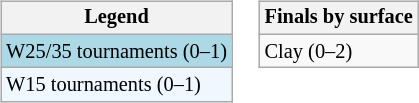<table>
<tr valign=top>
<td><br><table class="wikitable" style="font-size:85%">
<tr>
<th>Legend</th>
</tr>
<tr style="background:lightblue;">
<td>W25/35 tournaments (0–1)</td>
</tr>
<tr style="background:#f0f8ff;">
<td>W15 tournaments (0–1)</td>
</tr>
</table>
</td>
<td><br><table class="wikitable" style="font-size:85%">
<tr>
<th>Finals by surface</th>
</tr>
<tr>
<td>Clay (0–2)</td>
</tr>
</table>
</td>
</tr>
</table>
